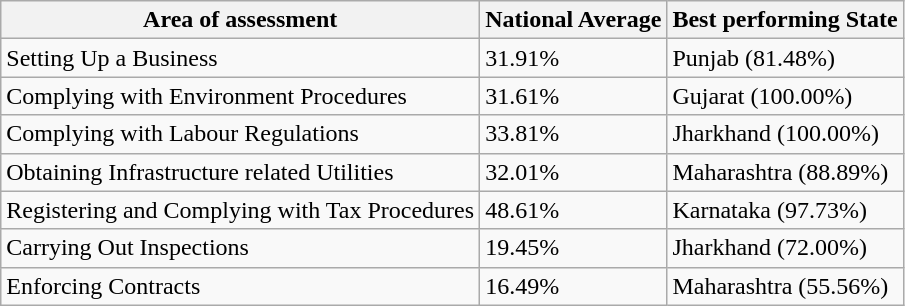<table class="wikitable">
<tr>
<th>Area of assessment</th>
<th><strong>National Average</strong></th>
<th><strong>Best performing State</strong></th>
</tr>
<tr>
<td>Setting Up a Business</td>
<td>31.91%</td>
<td>Punjab (81.48%)</td>
</tr>
<tr>
<td>Complying with Environment Procedures</td>
<td>31.61%</td>
<td>Gujarat (100.00%)</td>
</tr>
<tr>
<td>Complying with Labour Regulations</td>
<td>33.81%</td>
<td>Jharkhand (100.00%)</td>
</tr>
<tr>
<td>Obtaining Infrastructure related Utilities</td>
<td>32.01%</td>
<td>Maharashtra (88.89%)</td>
</tr>
<tr>
<td>Registering and Complying with Tax Procedures</td>
<td>48.61%</td>
<td>Karnataka (97.73%)</td>
</tr>
<tr>
<td>Carrying Out Inspections</td>
<td>19.45%</td>
<td>Jharkhand (72.00%)</td>
</tr>
<tr>
<td>Enforcing Contracts</td>
<td>16.49%</td>
<td>Maharashtra (55.56%)</td>
</tr>
</table>
